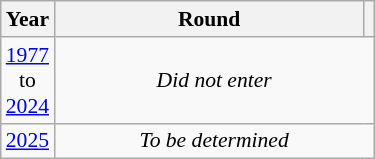<table class="wikitable" style="text-align: center; font-size:90%">
<tr>
<th>Year</th>
<th style="width:200px">Round</th>
<th></th>
</tr>
<tr>
<td><a href='#'>1977</a><br>to<br><a href='#'>2024</a></td>
<td colspan="2"><em>Did not enter</em></td>
</tr>
<tr>
<td><a href='#'>2025</a></td>
<td colspan="2"><em>To be determined</em></td>
</tr>
</table>
